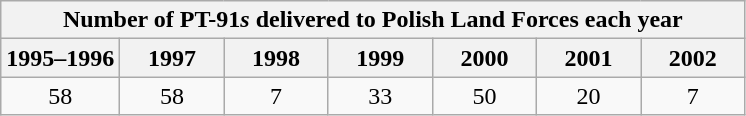<table class="wikitable">
<tr>
<th colspan="7">Number of PT-91<em>s</em> delivered to Polish Land Forces each year</th>
</tr>
<tr valign="top">
<th style="width:16%;">1995–1996</th>
<th style="width:14%;">1997</th>
<th style="width:14%;">1998</th>
<th style="width:14%;">1999</th>
<th style="width:14%;">2000</th>
<th style="width:14%;">2001</th>
<th style="width:14%;">2002</th>
</tr>
<tr style="vertical-align:top; text-align:center;">
<td>58</td>
<td>58</td>
<td>7</td>
<td>33</td>
<td>50</td>
<td>20</td>
<td>7</td>
</tr>
</table>
